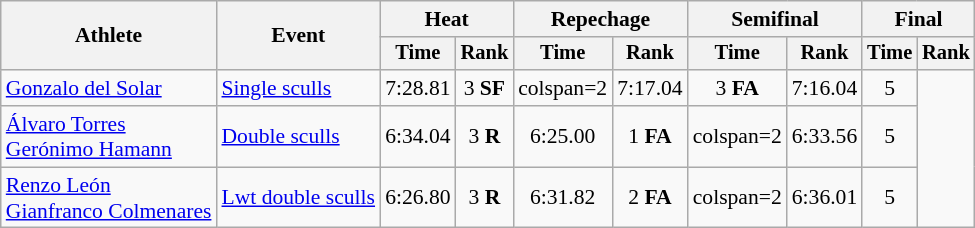<table class="wikitable" style="font-size:90%;text-align:center">
<tr>
<th rowspan=2>Athlete</th>
<th rowspan=2>Event</th>
<th colspan=2>Heat</th>
<th colspan=2>Repechage</th>
<th colspan=2>Semifinal</th>
<th colspan=2>Final</th>
</tr>
<tr style=font-size:95%>
<th>Time</th>
<th>Rank</th>
<th>Time</th>
<th>Rank</th>
<th>Time</th>
<th>Rank</th>
<th>Time</th>
<th>Rank</th>
</tr>
<tr>
<td style="text-align:left"><a href='#'>Gonzalo del Solar</a></td>
<td style="text-align:left"><a href='#'>Single sculls</a></td>
<td>7:28.81</td>
<td>3 <strong>SF</strong></td>
<td>colspan=2 </td>
<td>7:17.04</td>
<td>3 <strong>FA</strong></td>
<td>7:16.04</td>
<td>5</td>
</tr>
<tr align=center>
<td style="text-align:left"><a href='#'>Álvaro Torres</a><br><a href='#'>Gerónimo Hamann</a></td>
<td style="text-align:left"><a href='#'>Double sculls</a></td>
<td>6:34.04</td>
<td>3 <strong>R</strong></td>
<td>6:25.00</td>
<td>1 <strong>FA</strong></td>
<td>colspan=2 </td>
<td>6:33.56</td>
<td>5</td>
</tr>
<tr align=center>
<td style="text-align:left"><a href='#'>Renzo León</a><br><a href='#'>Gianfranco Colmenares</a></td>
<td style="text-align:left"><a href='#'>Lwt double sculls</a></td>
<td>6:26.80</td>
<td>3 <strong>R</strong></td>
<td>6:31.82</td>
<td>2 <strong>FA</strong></td>
<td>colspan=2 </td>
<td>6:36.01</td>
<td>5</td>
</tr>
</table>
